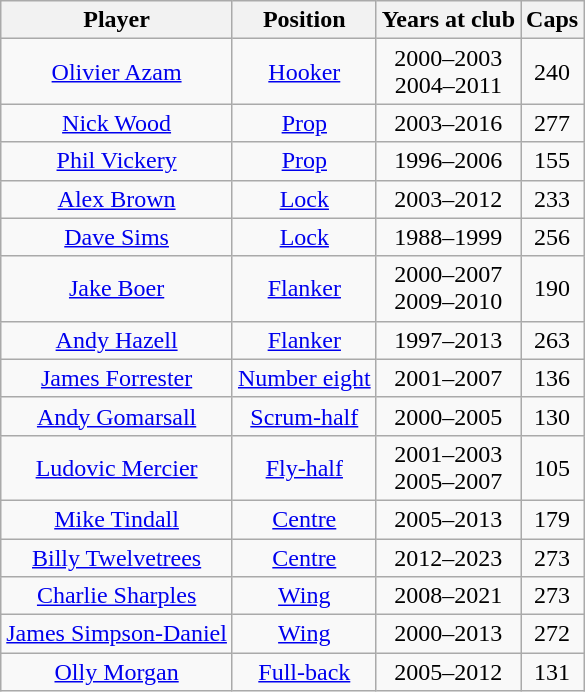<table class="wikitable sortable" style="text-align:center">
<tr>
<th>Player</th>
<th>Position</th>
<th>Years at club</th>
<th>Caps</th>
</tr>
<tr>
<td> <a href='#'>Olivier Azam</a></td>
<td><a href='#'>Hooker</a></td>
<td>2000–2003<br> 2004–2011</td>
<td>240</td>
</tr>
<tr>
<td> <a href='#'>Nick Wood</a></td>
<td><a href='#'>Prop</a></td>
<td>2003–2016</td>
<td>277</td>
</tr>
<tr>
<td> <a href='#'>Phil Vickery</a></td>
<td><a href='#'>Prop</a></td>
<td>1996–2006</td>
<td>155</td>
</tr>
<tr>
<td> <a href='#'>Alex Brown</a></td>
<td><a href='#'>Lock</a></td>
<td>2003–2012</td>
<td>233</td>
</tr>
<tr>
<td> <a href='#'>Dave Sims</a></td>
<td><a href='#'>Lock</a></td>
<td>1988–1999</td>
<td>256</td>
</tr>
<tr>
<td> <a href='#'>Jake Boer</a></td>
<td><a href='#'>Flanker</a></td>
<td>2000–2007<br> 2009–2010</td>
<td>190</td>
</tr>
<tr>
<td> <a href='#'>Andy Hazell</a></td>
<td><a href='#'>Flanker</a></td>
<td>1997–2013</td>
<td>263</td>
</tr>
<tr>
<td> <a href='#'>James Forrester</a></td>
<td><a href='#'>Number eight</a></td>
<td>2001–2007</td>
<td>136</td>
</tr>
<tr>
<td> <a href='#'>Andy Gomarsall</a></td>
<td><a href='#'>Scrum-half</a></td>
<td>2000–2005</td>
<td>130</td>
</tr>
<tr>
<td> <a href='#'>Ludovic Mercier</a></td>
<td><a href='#'>Fly-half</a></td>
<td>2001–2003<br> 2005–2007</td>
<td>105</td>
</tr>
<tr>
<td> <a href='#'>Mike Tindall</a></td>
<td><a href='#'>Centre</a></td>
<td>2005–2013</td>
<td>179</td>
</tr>
<tr>
<td> <a href='#'>Billy Twelvetrees</a></td>
<td><a href='#'>Centre</a></td>
<td>2012–2023</td>
<td>273</td>
</tr>
<tr>
<td> <a href='#'>Charlie Sharples</a></td>
<td><a href='#'>Wing</a></td>
<td>2008–2021</td>
<td>273</td>
</tr>
<tr>
<td> <a href='#'>James Simpson-Daniel</a></td>
<td><a href='#'>Wing</a></td>
<td>2000–2013</td>
<td>272</td>
</tr>
<tr>
<td> <a href='#'>Olly Morgan</a></td>
<td><a href='#'>Full-back</a></td>
<td>2005–2012</td>
<td>131</td>
</tr>
</table>
